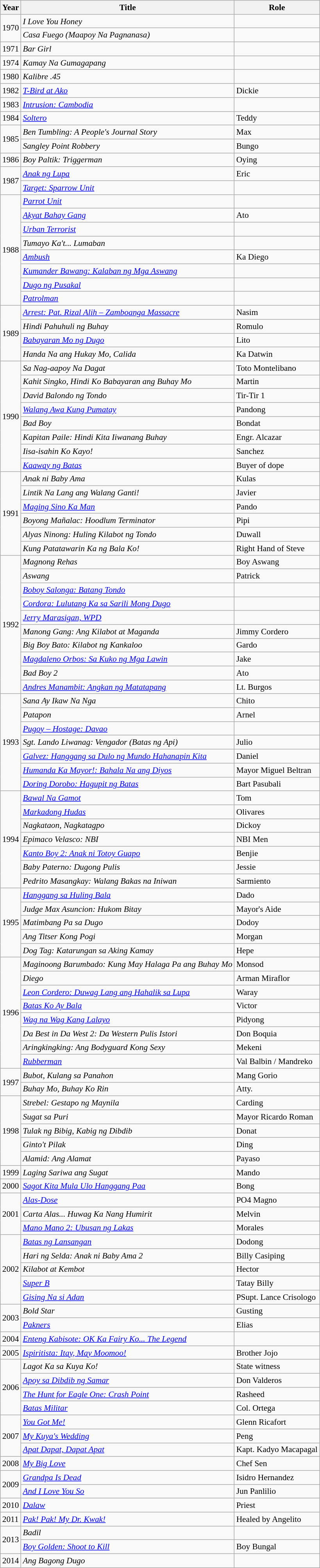<table class="wikitable" style="font-size: 89%;">
<tr>
<th>Year</th>
<th>Title</th>
<th>Role</th>
</tr>
<tr>
<td rowspan="2">1970</td>
<td><em>I Love You Honey</em></td>
<td></td>
</tr>
<tr>
<td><em>Casa Fuego (Maapoy Na Pagnanasa)</em></td>
<td></td>
</tr>
<tr>
<td>1971</td>
<td><em>Bar Girl</em></td>
<td></td>
</tr>
<tr>
<td>1974</td>
<td><em>Kamay Na Gumagapang</em></td>
<td></td>
</tr>
<tr>
<td>1980</td>
<td><em>Kalibre .45</em></td>
<td></td>
</tr>
<tr>
<td>1982</td>
<td><em><a href='#'>T-Bird at Ako</a></em></td>
<td>Dickie</td>
</tr>
<tr>
<td>1983</td>
<td><em><a href='#'>Intrusion: Cambodia</a></em></td>
<td></td>
</tr>
<tr>
<td>1984</td>
<td><em><a href='#'>Soltero</a></em></td>
<td>Teddy</td>
</tr>
<tr>
<td rowspan="2">1985</td>
<td><em>Ben Tumbling: A People's Journal Story</em></td>
<td>Max</td>
</tr>
<tr>
<td><em>Sangley Point Robbery</em></td>
<td>Bungo</td>
</tr>
<tr>
<td>1986</td>
<td><em>Boy Paltik: Triggerman</em></td>
<td>Oying</td>
</tr>
<tr>
<td rowspan="2">1987</td>
<td><em><a href='#'>Anak ng Lupa</a></em></td>
<td>Eric</td>
</tr>
<tr>
<td><em><a href='#'>Target: Sparrow Unit</a></em></td>
<td></td>
</tr>
<tr>
<td rowspan="8">1988</td>
<td><em><a href='#'>Parrot Unit</a></em></td>
<td></td>
</tr>
<tr>
<td><em><a href='#'>Akyat Bahay Gang</a></em></td>
<td>Ato</td>
</tr>
<tr>
<td><em><a href='#'>Urban Terrorist</a></em></td>
<td></td>
</tr>
<tr>
<td><em>Tumayo Ka't... Lumaban</em></td>
<td></td>
</tr>
<tr>
<td><em><a href='#'>Ambush</a></em></td>
<td>Ka Diego</td>
</tr>
<tr>
<td><em><a href='#'>Kumander Bawang: Kalaban ng Mga Aswang</a></em></td>
<td></td>
</tr>
<tr>
<td><em><a href='#'>Dugo ng Pusakal</a></em></td>
<td></td>
</tr>
<tr>
<td><em><a href='#'>Patrolman</a></em></td>
<td></td>
</tr>
<tr>
<td rowspan="4">1989</td>
<td><em><a href='#'>Arrest: Pat. Rizal Alih – Zamboanga Massacre</a></em></td>
<td>Nasim</td>
</tr>
<tr>
<td><em>Hindi Pahuhuli ng Buhay</em></td>
<td>Romulo</td>
</tr>
<tr>
<td><em><a href='#'>Babayaran Mo ng Dugo</a></em></td>
<td>Lito</td>
</tr>
<tr>
<td><em>Handa Na ang Hukay Mo, Calida</em></td>
<td>Ka Datwin</td>
</tr>
<tr>
<td rowspan="8">1990</td>
<td><em>Sa Nag-aapoy Na Dagat</em></td>
<td>Toto Montelibano</td>
</tr>
<tr>
<td><em>Kahit Singko, Hindi Ko Babayaran ang Buhay Mo</em></td>
<td>Martin</td>
</tr>
<tr>
<td><em>David Balondo ng Tondo</em></td>
<td>Tir-Tir 1</td>
</tr>
<tr>
<td><em><a href='#'>Walang Awa Kung Pumatay</a></em></td>
<td>Pandong</td>
</tr>
<tr>
<td><em>Bad Boy</em></td>
<td>Bondat</td>
</tr>
<tr>
<td><em>Kapitan Paile: Hindi Kita Iiwanang Buhay</em></td>
<td>Engr. Alcazar </td>
</tr>
<tr>
<td><em>Iisa-isahin Ko Kayo!</em></td>
<td>Sanchez</td>
</tr>
<tr>
<td><em><a href='#'>Kaaway ng Batas</a></em></td>
<td>Buyer of dope</td>
</tr>
<tr>
<td rowspan="6">1991</td>
<td><em>Anak ni Baby Ama</em></td>
<td>Kulas</td>
</tr>
<tr>
<td><em>Lintik Na Lang ang Walang Ganti!</em></td>
<td>Javier</td>
</tr>
<tr>
<td><em><a href='#'>Maging Sino Ka Man</a></em></td>
<td>Pando</td>
</tr>
<tr>
<td><em>Boyong Mañalac: Hoodlum Terminator</em></td>
<td>Pipi </td>
</tr>
<tr>
<td><em>Alyas Ninong: Huling Kilabot ng Tondo</em></td>
<td>Duwall</td>
</tr>
<tr>
<td><em>Kung Patatawarin Ka ng Bala Ko!</em></td>
<td>Right Hand of Steve</td>
</tr>
<tr>
<td rowspan="10">1992</td>
<td><em>Magnong Rehas</em></td>
<td>Boy Aswang</td>
</tr>
<tr>
<td><em>Aswang</em></td>
<td>Patrick</td>
</tr>
<tr>
<td><em><a href='#'>Boboy Salonga: Batang Tondo</a></em></td>
<td></td>
</tr>
<tr>
<td><em><a href='#'>Cordora: Lulutang Ka sa Sarili Mong Dugo</a></em></td>
<td></td>
</tr>
<tr>
<td><em><a href='#'>Jerry Marasigan, WPD</a></em></td>
<td></td>
</tr>
<tr>
<td><em>Manong Gang: Ang Kilabot at Maganda</em></td>
<td>Jimmy Cordero</td>
</tr>
<tr>
<td><em>Big Boy Bato: Kilabot ng Kankaloo</em></td>
<td>Gardo</td>
</tr>
<tr>
<td><em><a href='#'>Magdaleno Orbos: Sa Kuko ng Mga Lawin</a></em></td>
<td>Jake</td>
</tr>
<tr>
<td><em>Bad Boy 2</em></td>
<td>Ato</td>
</tr>
<tr>
<td><em><a href='#'>Andres Manambit: Angkan ng Matatapang</a></em></td>
<td>Lt. Burgos</td>
</tr>
<tr>
<td rowspan="7">1993</td>
<td><em>Sana Ay Ikaw Na Nga</em></td>
<td>Chito</td>
</tr>
<tr>
<td><em>Patapon</em></td>
<td>Arnel</td>
</tr>
<tr>
<td><em><a href='#'>Pugoy – Hostage: Davao</a></em></td>
<td></td>
</tr>
<tr>
<td><em>Sgt. Lando Liwanag: Vengador (Batas ng Api)</em></td>
<td>Julio</td>
</tr>
<tr>
<td><em><a href='#'>Galvez: Hanggang sa Dulo ng Mundo Hahanapin Kita</a></em></td>
<td>Daniel</td>
</tr>
<tr>
<td><em><a href='#'>Humanda Ka Mayor!: Bahala Na ang Diyos</a></em></td>
<td>Mayor Miguel Beltran</td>
</tr>
<tr>
<td><em><a href='#'>Doring Dorobo: Hagupit ng Batas</a></em></td>
<td>Bart Pasubali</td>
</tr>
<tr>
<td rowspan="7">1994</td>
<td><em><a href='#'>Bawal Na Gamot</a></em></td>
<td>Tom</td>
</tr>
<tr>
<td><em><a href='#'>Markadong Hudas</a></em></td>
<td>Olivares</td>
</tr>
<tr>
<td><em>Nagkataon, Nagkatagpo</em></td>
<td>Dickoy</td>
</tr>
<tr>
<td><em>Epimaco Velasco: NBI</em></td>
<td>NBI Men</td>
</tr>
<tr>
<td><em><a href='#'>Kanto Boy 2: Anak ni Totoy Guapo</a></em></td>
<td>Benjie</td>
</tr>
<tr>
<td><em>Baby Paterno: Dugong Pulis</em></td>
<td>Jessie</td>
</tr>
<tr>
<td><em>Pedrito Masangkay: Walang Bakas na Iniwan</em></td>
<td>Sarmiento</td>
</tr>
<tr>
<td rowspan="5">1995</td>
<td><em><a href='#'>Hanggang sa Huling Bala</a></em></td>
<td>Dado</td>
</tr>
<tr>
<td><em>Judge Max Asuncion: Hukom Bitay</em></td>
<td>Mayor's Aide</td>
</tr>
<tr>
<td><em>Matimbang Pa sa Dugo</em></td>
<td>Dodoy</td>
</tr>
<tr>
<td><em>Ang Titser Kong Pogi</em></td>
<td>Morgan</td>
</tr>
<tr>
<td><em>Dog Tag: Katarungan sa Aking Kamay</em></td>
<td>Hepe </td>
</tr>
<tr>
<td rowspan="8">1996</td>
<td><em>Maginoong Barumbado: Kung May Halaga Pa ang Buhay Mo</em></td>
<td>Monsod</td>
</tr>
<tr>
<td><em>Diego</em></td>
<td>Arman Miraflor</td>
</tr>
<tr>
<td><em><a href='#'>Leon Cordero: Duwag Lang ang Hahalik sa Lupa</a></em></td>
<td>Waray</td>
</tr>
<tr>
<td><em><a href='#'>Batas Ko Ay Bala</a></em></td>
<td>Victor</td>
</tr>
<tr>
<td><em><a href='#'>Wag na Wag Kang Lalayo</a></em></td>
<td>Pidyong</td>
</tr>
<tr>
<td><em>Da Best in Da West 2: Da Western Pulis Istori</em></td>
<td>Don Boquia</td>
</tr>
<tr>
<td><em>Aringkingking: Ang Bodyguard Kong Sexy</em></td>
<td>Mekeni</td>
</tr>
<tr>
<td><em><a href='#'>Rubberman</a></em></td>
<td>Val Balbin / Mandreko</td>
</tr>
<tr>
<td rowspan="2">1997</td>
<td><em>Bubot, Kulang sa Panahon</em></td>
<td>Mang Gorio</td>
</tr>
<tr>
<td><em>Buhay Mo, Buhay Ko Rin</em></td>
<td>Atty.</td>
</tr>
<tr>
<td rowspan="5">1998</td>
<td><em>Strebel: Gestapo ng Maynila</em></td>
<td>Carding</td>
</tr>
<tr>
<td><em>Sugat sa Puri</em></td>
<td>Mayor Ricardo Roman</td>
</tr>
<tr>
<td><em>Tulak ng Bibig, Kabig ng Dibdib</em></td>
<td>Donat</td>
</tr>
<tr>
<td><em>Ginto't Pilak</em></td>
<td>Ding</td>
</tr>
<tr>
<td><em>Alamid: Ang Alamat</em></td>
<td>Payaso</td>
</tr>
<tr>
<td>1999</td>
<td><em>Laging Sariwa ang Sugat</em></td>
<td>Mando</td>
</tr>
<tr>
<td>2000</td>
<td><em><a href='#'>Sagot Kita Mula Ulo Hanggang Paa</a></em></td>
<td>Bong</td>
</tr>
<tr>
<td rowspan="3">2001</td>
<td><em><a href='#'>Alas-Dose</a></em></td>
<td>PO4 Magno</td>
</tr>
<tr>
<td><em>Carta Alas... Huwag Ka Nang Humirit</em></td>
<td>Melvin</td>
</tr>
<tr>
<td><em><a href='#'>Mano Mano 2: Ubusan ng Lakas</a></em></td>
<td>Morales</td>
</tr>
<tr>
<td rowspan="5">2002</td>
<td><em><a href='#'>Batas ng Lansangan</a></em></td>
<td>Dodong</td>
</tr>
<tr>
<td><em>Hari ng Selda: Anak ni Baby Ama 2</em></td>
<td>Billy Casiping</td>
</tr>
<tr>
<td><em>Kilabot at Kembot</em></td>
<td>Hector</td>
</tr>
<tr>
<td><em><a href='#'>Super B</a></em></td>
<td>Tatay Billy</td>
</tr>
<tr>
<td><em><a href='#'>Gising Na si Adan</a></em></td>
<td>PSupt. Lance Crisologo</td>
</tr>
<tr>
<td rowspan="2">2003</td>
<td><em>Bold Star</em></td>
<td>Gusting</td>
</tr>
<tr>
<td><em><a href='#'>Pakners</a></em></td>
<td>Elias</td>
</tr>
<tr>
<td>2004</td>
<td><em><a href='#'>Enteng Kabisote: OK Ka Fairy Ko... The Legend</a></em></td>
<td></td>
</tr>
<tr>
<td>2005</td>
<td><em><a href='#'>Ispiritista: Itay, May Moomoo!</a></em></td>
<td>Brother Jojo</td>
</tr>
<tr>
<td rowspan="4">2006</td>
<td><em>Lagot Ka sa Kuya Ko!</em></td>
<td>State witness</td>
</tr>
<tr>
<td><em><a href='#'>Apoy sa Dibdib ng Samar</a></em></td>
<td>Don Valderos</td>
</tr>
<tr>
<td><em><a href='#'>The Hunt for Eagle One: Crash Point</a></em></td>
<td>Rasheed</td>
</tr>
<tr>
<td><em><a href='#'>Batas Militar</a></em></td>
<td>Col. Ortega</td>
</tr>
<tr>
<td rowspan="3">2007</td>
<td><em><a href='#'>You Got Me!</a></em></td>
<td>Glenn Ricafort</td>
</tr>
<tr>
<td><em><a href='#'>My Kuya's Wedding</a></em></td>
<td>Peng</td>
</tr>
<tr>
<td><em><a href='#'>Apat Dapat, Dapat Apat</a></em></td>
<td>Kapt. Kadyo Macapagal</td>
</tr>
<tr>
<td>2008</td>
<td><em><a href='#'>My Big Love</a></em></td>
<td>Chef Sen</td>
</tr>
<tr>
<td rowspan="2">2009</td>
<td><em><a href='#'>Grandpa Is Dead</a></em></td>
<td>Isidro Hernandez</td>
</tr>
<tr>
<td><em><a href='#'>And I Love You So</a></em></td>
<td>Jun Panlilio</td>
</tr>
<tr>
<td>2010</td>
<td><em><a href='#'>Dalaw</a></em></td>
<td>Priest</td>
</tr>
<tr>
<td>2011</td>
<td><em><a href='#'>Pak! Pak! My Dr. Kwak!</a></em></td>
<td>Healed by Angelito</td>
</tr>
<tr>
<td rowspan="2">2013</td>
<td><em>Badil</em></td>
<td></td>
</tr>
<tr>
<td><em><a href='#'>Boy Golden: Shoot to Kill</a></em></td>
<td>Boy Bungal</td>
</tr>
<tr>
<td>2014</td>
<td><em>Ang Bagong Dugo</em></td>
<td></td>
</tr>
</table>
